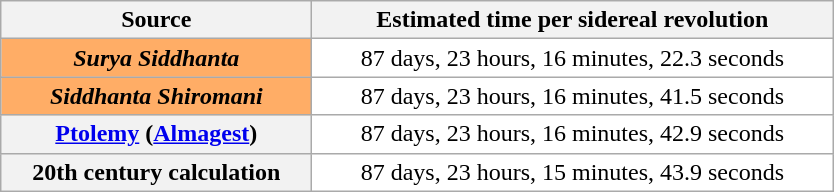<table class="wikitable" align=center style = " background: transparent; ">
<tr style="text-align: center;">
<th width=200px>Source</th>
<th width=340px>Estimated time per sidereal revolution</th>
</tr>
<tr style="text-align: center;">
<th width=200px style="background: #ffad66;"><em>Surya Siddhanta</em></th>
<td width=340px>87 days, 23 hours, 16 minutes, 22.3 seconds</td>
</tr>
<tr style="text-align: center;">
<th width=200px style="background: #ffad66;"><em>Siddhanta Shiromani</em></th>
<td width=340px>87 days, 23 hours, 16 minutes, 41.5 seconds</td>
</tr>
<tr style="text-align: center;">
<th width=200px><a href='#'>Ptolemy</a> (<a href='#'>Almagest</a>)</th>
<td width=340px>87 days, 23 hours, 16 minutes, 42.9 seconds</td>
</tr>
<tr style="text-align: center;">
<th width=200px>20th century calculation</th>
<td width=340px>87 days, 23 hours, 15 minutes, 43.9 seconds</td>
</tr>
</table>
